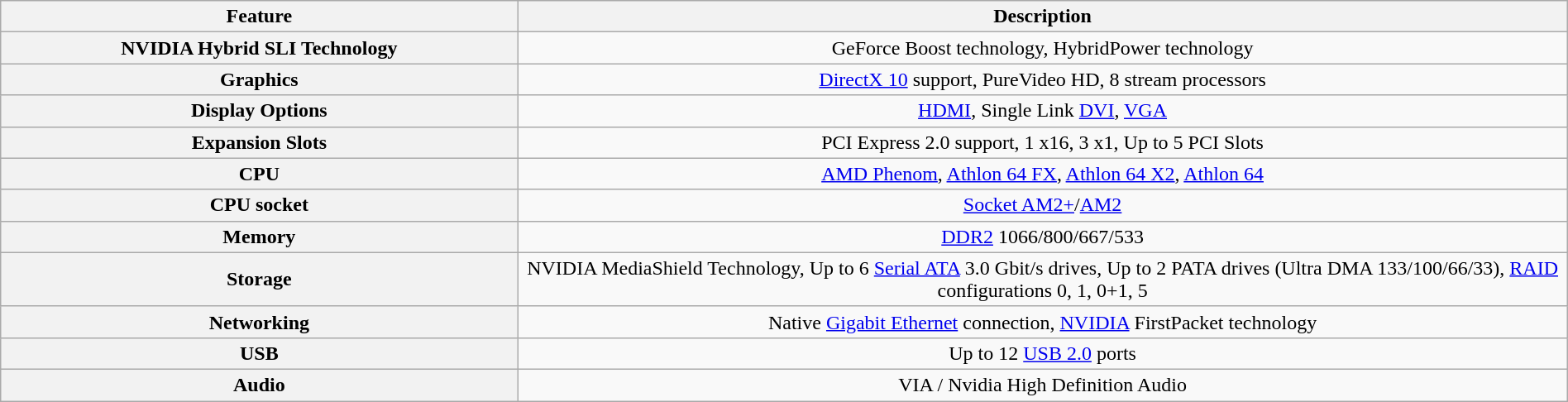<table border="1" class="wikitable" style="text-align: center; width: 100%;">
<tr>
<th style="width: 33%">Feature</th>
<th style="width: 67%">Description</th>
</tr>
<tr>
<td style="background:#f2f2f2;"><strong>NVIDIA Hybrid SLI Technology</strong></td>
<td>GeForce Boost technology, HybridPower technology</td>
</tr>
<tr>
<td style="background:#f2f2f2;"><strong>Graphics</strong></td>
<td><a href='#'>DirectX 10</a> support, PureVideo HD, 8 stream processors</td>
</tr>
<tr>
<td style="background:#f2f2f2;"><strong>Display Options</strong></td>
<td><a href='#'>HDMI</a>, Single Link <a href='#'>DVI</a>, <a href='#'>VGA</a></td>
</tr>
<tr>
<td style="background:#f2f2f2;"><strong>Expansion Slots</strong></td>
<td>PCI Express 2.0 support, 1 x16, 3 x1, Up to 5 PCI Slots</td>
</tr>
<tr>
<td style="background:#f2f2f2;"><strong>CPU</strong></td>
<td><a href='#'>AMD Phenom</a>, <a href='#'>Athlon 64 FX</a>, <a href='#'>Athlon 64 X2</a>, <a href='#'>Athlon 64</a></td>
</tr>
<tr>
<td style="background:#f2f2f2;"><strong>CPU socket</strong></td>
<td><a href='#'>Socket AM2+</a>/<a href='#'>AM2</a></td>
</tr>
<tr>
<td style="background:#f2f2f2;"><strong>Memory</strong></td>
<td><a href='#'>DDR2</a> 1066/800/667/533</td>
</tr>
<tr>
<td style="background:#f2f2f2;"><strong>Storage</strong></td>
<td>NVIDIA MediaShield Technology, Up to 6 <a href='#'>Serial ATA</a> 3.0 Gbit/s drives, Up to 2 PATA drives (Ultra DMA 133/100/66/33), <a href='#'>RAID</a> configurations 0, 1, 0+1, 5</td>
</tr>
<tr>
<td style="background:#f2f2f2;"><strong>Networking</strong></td>
<td>Native <a href='#'>Gigabit Ethernet</a> connection, <a href='#'>NVIDIA</a> FirstPacket technology</td>
</tr>
<tr>
<td style="background:#f2f2f2;"><strong>USB</strong></td>
<td>Up to 12 <a href='#'>USB 2.0</a> ports</td>
</tr>
<tr>
<td style="background:#f2f2f2;"><strong>Audio</strong></td>
<td>VIA / Nvidia High Definition Audio</td>
</tr>
</table>
